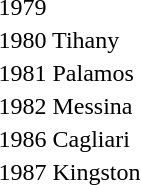<table>
<tr>
<td>1979</td>
<td></td>
<td></td>
<td></td>
</tr>
<tr>
<td>1980 Tihany</td>
<td></td>
<td></td>
<td></td>
</tr>
<tr>
<td>1981 Palamos</td>
<td></td>
<td></td>
<td></td>
</tr>
<tr>
<td>1982 Messina</td>
<td></td>
<td></td>
<td></td>
</tr>
<tr>
<td>1986 Cagliari</td>
<td></td>
<td></td>
<td></td>
</tr>
<tr>
<td>1987 Kingston</td>
<td></td>
<td></td>
<td></td>
</tr>
</table>
